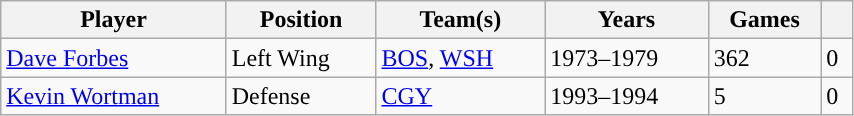<table class="wikitable sortable" width=45%>
<tr>
<th>Player</th>
<th>Position</th>
<th>Team(s)</th>
<th>Years</th>
<th>Games</th>
<th><a href='#'></a></th>
</tr>
<tr>
<td><a href='#'>Dave Forbes</a></td>
<td>Left Wing</td>
<td><a href='#'>BOS</a>, <a href='#'>WSH</a></td>
<td>1973–1979</td>
<td>362</td>
<td>0</td>
</tr>
<tr>
<td><a href='#'>Kevin Wortman</a></td>
<td>Defense</td>
<td><a href='#'>CGY</a></td>
<td>1993–1994</td>
<td>5</td>
<td>0</td>
</tr>
</table>
